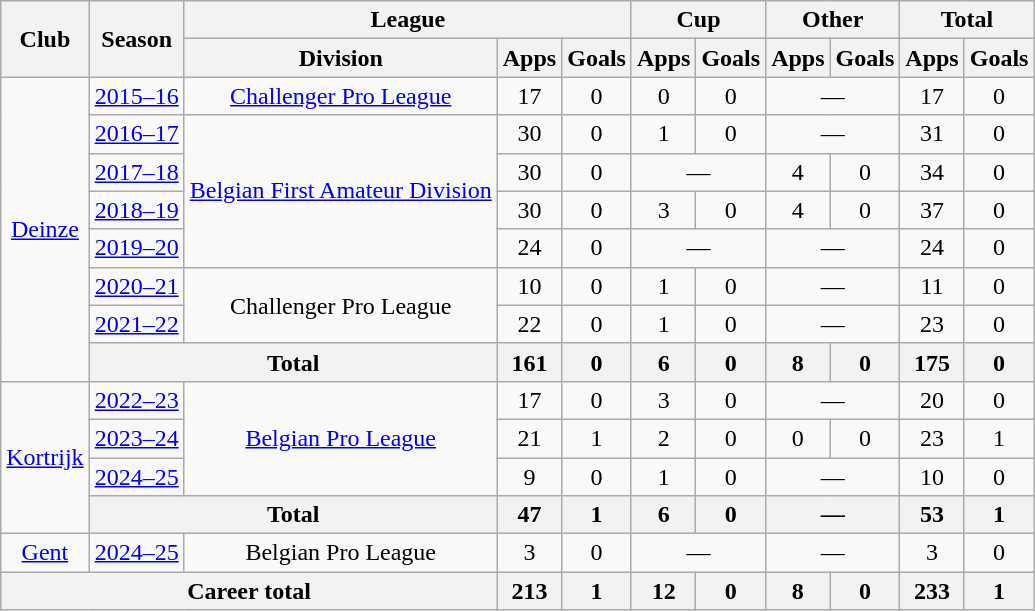<table class=wikitable style=text-align:center>
<tr>
<th rowspan=2>Club</th>
<th rowspan=2>Season</th>
<th colspan=3>League</th>
<th colspan=2>Cup</th>
<th colspan=2>Other</th>
<th colspan=2>Total</th>
</tr>
<tr>
<th>Division</th>
<th>Apps</th>
<th>Goals</th>
<th>Apps</th>
<th>Goals</th>
<th>Apps</th>
<th>Goals</th>
<th>Apps</th>
<th>Goals</th>
</tr>
<tr>
<td rowspan=8><a href='#'>Deinze</a></td>
<td><a href='#'>2015–16</a></td>
<td><a href='#'>Challenger Pro League</a></td>
<td>17</td>
<td>0</td>
<td>0</td>
<td>0</td>
<td colspan="2">—</td>
<td>17</td>
<td>0</td>
</tr>
<tr>
<td><a href='#'>2016–17</a></td>
<td rowspan=4><a href='#'>Belgian First Amateur Division</a></td>
<td>30</td>
<td>0</td>
<td>1</td>
<td>0</td>
<td colspan="2">—</td>
<td>31</td>
<td>0</td>
</tr>
<tr>
<td><a href='#'>2017–18</a></td>
<td>30</td>
<td>0</td>
<td colspan="2">—</td>
<td>4</td>
<td>0</td>
<td>34</td>
<td>0</td>
</tr>
<tr>
<td><a href='#'>2018–19</a></td>
<td>30</td>
<td>0</td>
<td>3</td>
<td>0</td>
<td>4</td>
<td>0</td>
<td>37</td>
<td>0</td>
</tr>
<tr>
<td><a href='#'>2019–20</a></td>
<td>24</td>
<td>0</td>
<td colspan="2">—</td>
<td colspan="2">—</td>
<td>24</td>
<td>0</td>
</tr>
<tr>
<td><a href='#'>2020–21</a></td>
<td rowspan=2>Challenger Pro League</td>
<td>10</td>
<td>0</td>
<td>1</td>
<td>0</td>
<td colspan="2">—</td>
<td>11</td>
<td>0</td>
</tr>
<tr>
<td><a href='#'>2021–22</a></td>
<td>22</td>
<td>0</td>
<td>1</td>
<td>0</td>
<td colspan="2">—</td>
<td>23</td>
<td>0</td>
</tr>
<tr>
<th colspan=2>Total</th>
<th>161</th>
<th>0</th>
<th>6</th>
<th>0</th>
<th>8</th>
<th>0</th>
<th>175</th>
<th>0</th>
</tr>
<tr>
<td rowspan=4><a href='#'>Kortrijk</a></td>
<td><a href='#'>2022–23</a></td>
<td rowspan=3><a href='#'>Belgian Pro League</a></td>
<td>17</td>
<td>0</td>
<td>3</td>
<td>0</td>
<td colspan="2">—</td>
<td>20</td>
<td>0</td>
</tr>
<tr>
<td><a href='#'>2023–24</a></td>
<td>21</td>
<td>1</td>
<td>2</td>
<td>0</td>
<td>0</td>
<td>0</td>
<td>23</td>
<td>1</td>
</tr>
<tr>
<td><a href='#'>2024–25</a></td>
<td>9</td>
<td>0</td>
<td>1</td>
<td>0</td>
<td colspan=2>—</td>
<td>10</td>
<td>0</td>
</tr>
<tr>
<th colspan=2>Total</th>
<th>47</th>
<th>1</th>
<th>6</th>
<th>0</th>
<th colspan=2>—</th>
<th>53</th>
<th>1</th>
</tr>
<tr>
<td><a href='#'>Gent</a></td>
<td><a href='#'>2024–25</a></td>
<td>Belgian Pro League</td>
<td>3</td>
<td>0</td>
<td colspan=2>—</td>
<td colspan=2>—</td>
<td>3</td>
<td>0</td>
</tr>
<tr>
<th colspan=3>Career total</th>
<th>213</th>
<th>1</th>
<th>12</th>
<th>0</th>
<th>8</th>
<th>0</th>
<th>233</th>
<th>1</th>
</tr>
</table>
